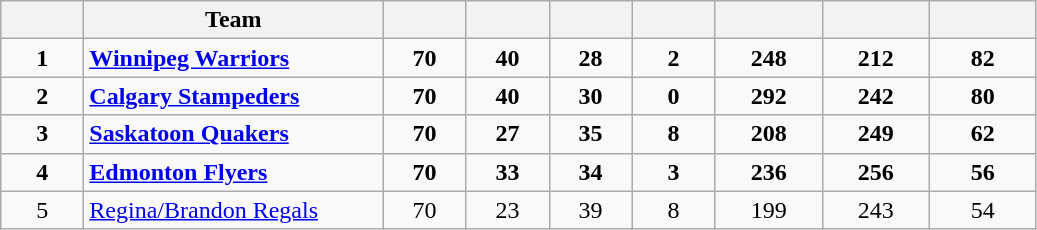<table class="wikitable sortable">
<tr>
<th scope="col" style="width:3em"></th>
<th scope="col" style="width:12em">Team</th>
<th scope="col" style="width:3em" class="unsortable"></th>
<th scope="col" style="width:3em"></th>
<th scope="col" style="width:3em"></th>
<th scope="col" style="width:3em"></th>
<th scope="col" style="width:4em"></th>
<th scope="col" style="width:4em"></th>
<th scope="col" style="width:4em"></th>
</tr>
<tr style="text-align:center;font-weight:bold;">
<td>1</td>
<td style="text-align:left;"><a href='#'>Winnipeg Warriors</a></td>
<td>70</td>
<td>40</td>
<td>28</td>
<td>2</td>
<td>248</td>
<td>212</td>
<td>82</td>
</tr>
<tr style="text-align:center;font-weight:bold;">
<td>2</td>
<td style="text-align:left;"><a href='#'>Calgary Stampeders</a></td>
<td>70</td>
<td>40</td>
<td>30</td>
<td>0</td>
<td>292</td>
<td>242</td>
<td>80</td>
</tr>
<tr style="text-align:center;font-weight:bold;">
<td>3</td>
<td style="text-align:left;"><a href='#'>Saskatoon Quakers</a></td>
<td>70</td>
<td>27</td>
<td>35</td>
<td>8</td>
<td>208</td>
<td>249</td>
<td>62</td>
</tr>
<tr style="text-align:center;font-weight:bold;">
<td>4</td>
<td style="text-align:left;"><a href='#'>Edmonton Flyers</a></td>
<td>70</td>
<td>33</td>
<td>34</td>
<td>3</td>
<td>236</td>
<td>256</td>
<td>56</td>
</tr>
<tr style="text-align:center;">
<td>5</td>
<td style="text-align:left;"><a href='#'>Regina/Brandon Regals</a></td>
<td>70</td>
<td>23</td>
<td>39</td>
<td>8</td>
<td>199</td>
<td>243</td>
<td>54</td>
</tr>
</table>
